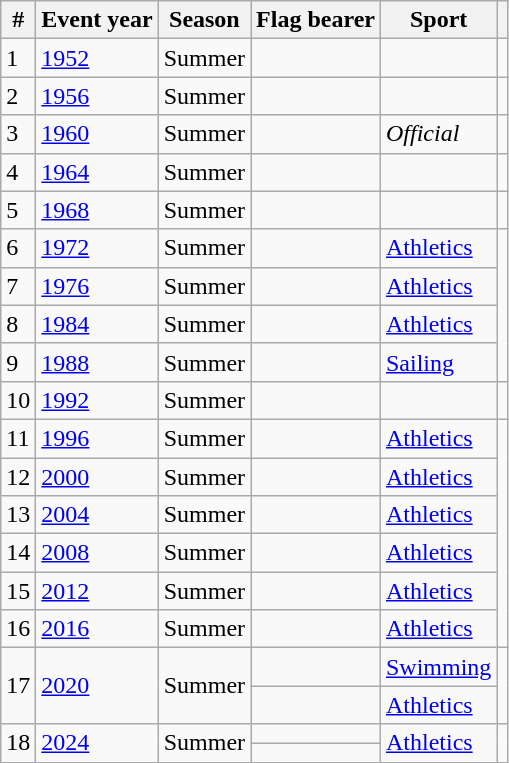<table class="wikitable sortable">
<tr>
<th>#</th>
<th>Event year</th>
<th>Season</th>
<th>Flag bearer</th>
<th>Sport</th>
<th></th>
</tr>
<tr>
<td>1</td>
<td><a href='#'>1952</a></td>
<td>Summer</td>
<td></td>
<td></td>
<td></td>
</tr>
<tr>
<td>2</td>
<td><a href='#'>1956</a></td>
<td>Summer</td>
<td></td>
<td></td>
<td></td>
</tr>
<tr>
<td>3</td>
<td><a href='#'>1960</a></td>
<td>Summer</td>
<td></td>
<td><em>Official</em></td>
<td></td>
</tr>
<tr>
<td>4</td>
<td><a href='#'>1964</a></td>
<td>Summer</td>
<td></td>
<td></td>
<td></td>
</tr>
<tr>
<td>5</td>
<td><a href='#'>1968</a></td>
<td>Summer</td>
<td></td>
<td></td>
<td></td>
</tr>
<tr>
<td>6</td>
<td><a href='#'>1972</a></td>
<td>Summer</td>
<td></td>
<td><a href='#'>Athletics</a></td>
<td rowspan=4></td>
</tr>
<tr>
<td>7</td>
<td><a href='#'>1976</a></td>
<td>Summer</td>
<td></td>
<td><a href='#'>Athletics</a></td>
</tr>
<tr>
<td>8</td>
<td><a href='#'>1984</a></td>
<td>Summer</td>
<td></td>
<td><a href='#'>Athletics</a></td>
</tr>
<tr>
<td>9</td>
<td><a href='#'>1988</a></td>
<td>Summer</td>
<td></td>
<td><a href='#'>Sailing</a></td>
</tr>
<tr>
<td>10</td>
<td><a href='#'>1992</a></td>
<td>Summer</td>
<td></td>
<td></td>
<td></td>
</tr>
<tr>
<td>11</td>
<td><a href='#'>1996</a></td>
<td>Summer</td>
<td></td>
<td><a href='#'>Athletics</a></td>
<td rowspan=6></td>
</tr>
<tr>
<td>12</td>
<td><a href='#'>2000</a></td>
<td>Summer</td>
<td></td>
<td><a href='#'>Athletics</a></td>
</tr>
<tr>
<td>13</td>
<td><a href='#'>2004</a></td>
<td>Summer</td>
<td></td>
<td><a href='#'>Athletics</a></td>
</tr>
<tr>
<td>14</td>
<td><a href='#'>2008</a></td>
<td>Summer</td>
<td></td>
<td><a href='#'>Athletics</a></td>
</tr>
<tr>
<td>15</td>
<td><a href='#'>2012</a></td>
<td>Summer</td>
<td></td>
<td><a href='#'>Athletics</a></td>
</tr>
<tr>
<td>16</td>
<td><a href='#'>2016</a></td>
<td>Summer</td>
<td></td>
<td><a href='#'>Athletics</a></td>
</tr>
<tr>
<td rowspan=2>17</td>
<td rowspan=2><a href='#'>2020</a></td>
<td rowspan=2>Summer</td>
<td></td>
<td><a href='#'>Swimming</a></td>
<td rowspan=2></td>
</tr>
<tr>
<td></td>
<td><a href='#'>Athletics</a></td>
</tr>
<tr>
<td rowspan=2>18</td>
<td rowspan=2><a href='#'>2024</a></td>
<td rowspan=2>Summer</td>
<td></td>
<td rowspan=2><a href='#'>Athletics</a></td>
<td rowspan=2></td>
</tr>
<tr>
<td></td>
</tr>
</table>
